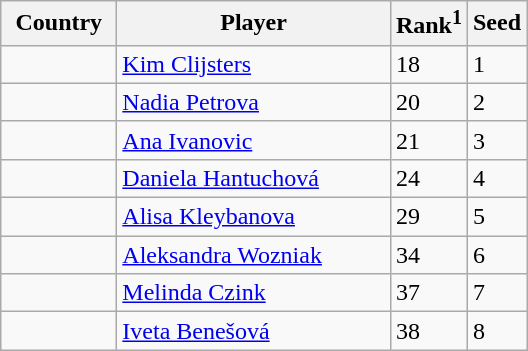<table class="sortable wikitable">
<tr>
<th width="70">Country</th>
<th width="175">Player</th>
<th>Rank<sup>1</sup></th>
<th>Seed</th>
</tr>
<tr>
<td></td>
<td><a href='#'>Kim Clijsters</a></td>
<td>18</td>
<td>1</td>
</tr>
<tr>
<td></td>
<td><a href='#'>Nadia Petrova</a></td>
<td>20</td>
<td>2</td>
</tr>
<tr>
<td></td>
<td><a href='#'>Ana Ivanovic</a></td>
<td>21</td>
<td>3</td>
</tr>
<tr>
<td></td>
<td><a href='#'>Daniela Hantuchová</a></td>
<td>24</td>
<td>4</td>
</tr>
<tr>
<td></td>
<td><a href='#'>Alisa Kleybanova</a></td>
<td>29</td>
<td>5</td>
</tr>
<tr>
<td></td>
<td><a href='#'>Aleksandra Wozniak</a></td>
<td>34</td>
<td>6</td>
</tr>
<tr>
<td></td>
<td><a href='#'>Melinda Czink</a></td>
<td>37</td>
<td>7</td>
</tr>
<tr>
<td></td>
<td><a href='#'>Iveta Benešová</a></td>
<td>38</td>
<td>8</td>
</tr>
</table>
